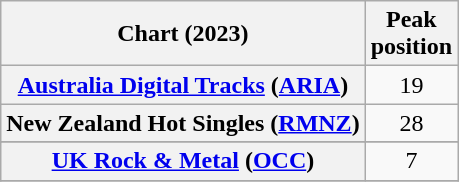<table class="wikitable sortable plainrowheaders" style="text-align:center">
<tr>
<th scope="col">Chart (2023)</th>
<th scope="col">Peak<br>position</th>
</tr>
<tr>
<th scope="row"><a href='#'>Australia Digital Tracks</a> (<a href='#'>ARIA</a>)</th>
<td>19</td>
</tr>
<tr>
<th scope="row">New Zealand Hot Singles (<a href='#'>RMNZ</a>)</th>
<td>28</td>
</tr>
<tr>
</tr>
<tr>
<th scope="row"><a href='#'>UK Rock & Metal</a> (<a href='#'>OCC</a>)</th>
<td>7</td>
</tr>
<tr>
</tr>
</table>
